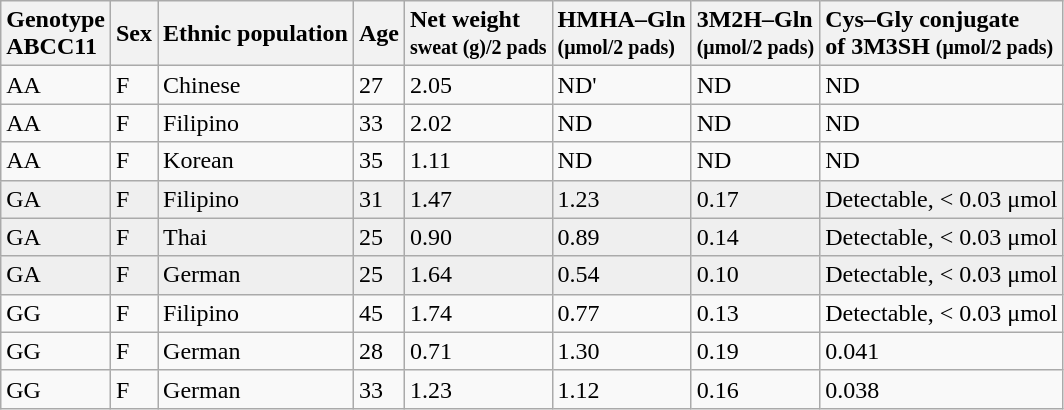<table class="wikitable">
<tr>
<th style="text-align:left;">Genotype<br> ABCC11</th>
<th style="text-align:left;">Sex</th>
<th style="text-align:left;">Ethnic population</th>
<th style="text-align:left;">Age</th>
<th style="text-align:left;">Net weight <br><small> sweat (g)/2 pads</small></th>
<th style="text-align:left;">HMHA–Gln<br><small>(μmol/2 pads)</small></th>
<th style="text-align:left;">3M2H–Gln<br><small>(μmol/2 pads)</small></th>
<th style="text-align:left;">Cys–Gly conjugate<br>of 3M3SH <small>(μmol/2 pads)</small></th>
</tr>
<tr>
<td>AA</td>
<td>F</td>
<td>Chinese</td>
<td>27</td>
<td>2.05</td>
<td>ND'</td>
<td>ND</td>
<td>ND</td>
</tr>
<tr>
<td>AA</td>
<td>F</td>
<td>Filipino</td>
<td>33</td>
<td>2.02</td>
<td>ND</td>
<td>ND</td>
<td>ND</td>
</tr>
<tr>
<td>AA</td>
<td>F</td>
<td>Korean</td>
<td>35</td>
<td>1.11</td>
<td>ND</td>
<td>ND</td>
<td>ND</td>
</tr>
<tr style="background:#efefef; color:black">
<td>GA</td>
<td>F</td>
<td>Filipino</td>
<td>31</td>
<td>1.47</td>
<td>1.23</td>
<td>0.17</td>
<td>Detectable, < 0.03 μmol</td>
</tr>
<tr style="background:#efefef; color:black">
<td>GA</td>
<td>F</td>
<td>Thai</td>
<td>25</td>
<td>0.90</td>
<td>0.89</td>
<td>0.14</td>
<td>Detectable, < 0.03 μmol</td>
</tr>
<tr style="background:#efefef; color:black">
<td>GA</td>
<td>F</td>
<td>German</td>
<td>25</td>
<td>1.64</td>
<td>0.54</td>
<td>0.10</td>
<td>Detectable, < 0.03 μmol</td>
</tr>
<tr>
<td>GG</td>
<td>F</td>
<td>Filipino</td>
<td>45</td>
<td>1.74</td>
<td>0.77</td>
<td>0.13</td>
<td>Detectable, < 0.03 μmol</td>
</tr>
<tr>
<td>GG</td>
<td>F</td>
<td>German</td>
<td>28</td>
<td>0.71</td>
<td>1.30</td>
<td>0.19</td>
<td>0.041</td>
</tr>
<tr>
<td>GG</td>
<td>F</td>
<td>German</td>
<td>33</td>
<td>1.23</td>
<td>1.12</td>
<td>0.16</td>
<td>0.038</td>
</tr>
</table>
